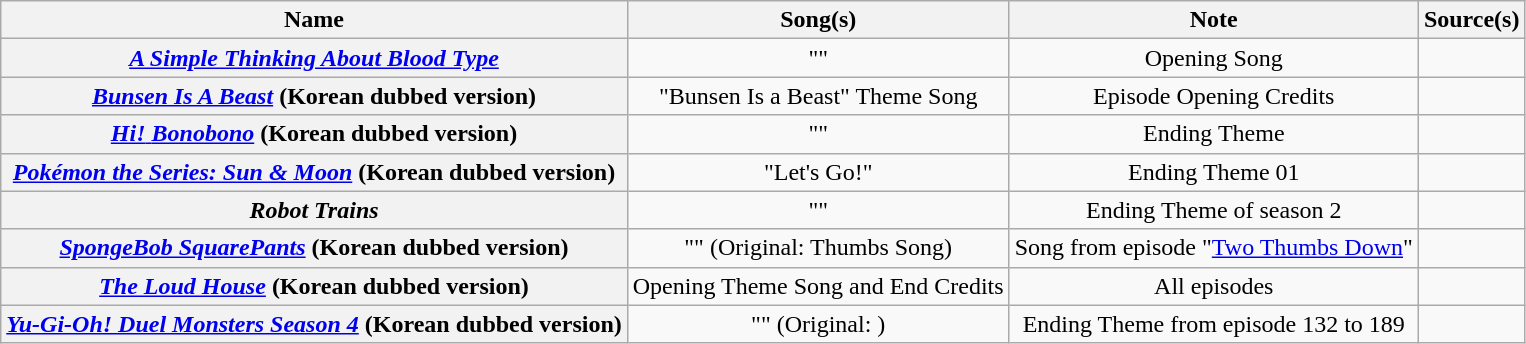<table class="wikitable plainrowheaders" style="text-align:center;" border="1">
<tr>
<th scope="col">Name</th>
<th scope="col">Song(s)</th>
<th scope="col">Note</th>
<th scope="col">Source(s)</th>
</tr>
<tr>
<th scope="row"><em><a href='#'>A Simple Thinking About Blood Type</a></em></th>
<td>""</td>
<td>Opening Song</td>
<td></td>
</tr>
<tr>
<th scope="row"><em><a href='#'>Bunsen Is A Beast</a></em>  (Korean dubbed version)</th>
<td>"Bunsen Is a Beast" Theme Song</td>
<td>Episode Opening Credits</td>
<td></td>
</tr>
<tr>
<th scope="row"><a href='#'><em>Hi!</em> <em>Bonobono</em></a> (Korean dubbed version)</th>
<td>""</td>
<td>Ending Theme</td>
<td></td>
</tr>
<tr>
<th scope="row"><em><a href='#'>Pokémon the Series: Sun & Moon</a></em> (Korean dubbed version)</th>
<td>"Let's Go!"</td>
<td>Ending Theme 01</td>
<td></td>
</tr>
<tr>
<th scope="row"><em>Robot Trains</em></th>
<td>""</td>
<td>Ending Theme of season 2</td>
<td></td>
</tr>
<tr>
<th scope="row"><em><a href='#'>SpongeBob SquarePants</a></em> (Korean dubbed version)</th>
<td>"" (Original: Thumbs Song)</td>
<td>Song from episode "<a href='#'>Two Thumbs Down</a>"</td>
<td></td>
</tr>
<tr>
<th scope="row"><em><a href='#'>The Loud House</a></em> (Korean dubbed version)</th>
<td>Opening Theme Song and End Credits</td>
<td>All episodes</td>
<td></td>
</tr>
<tr>
<th scope="row"><a href='#'><em>Yu-Gi-Oh! Duel Monsters Season 4</em></a> (Korean dubbed version)</th>
<td>"" (Original: )</td>
<td>Ending Theme from episode 132 to 189</td>
<td></td>
</tr>
</table>
